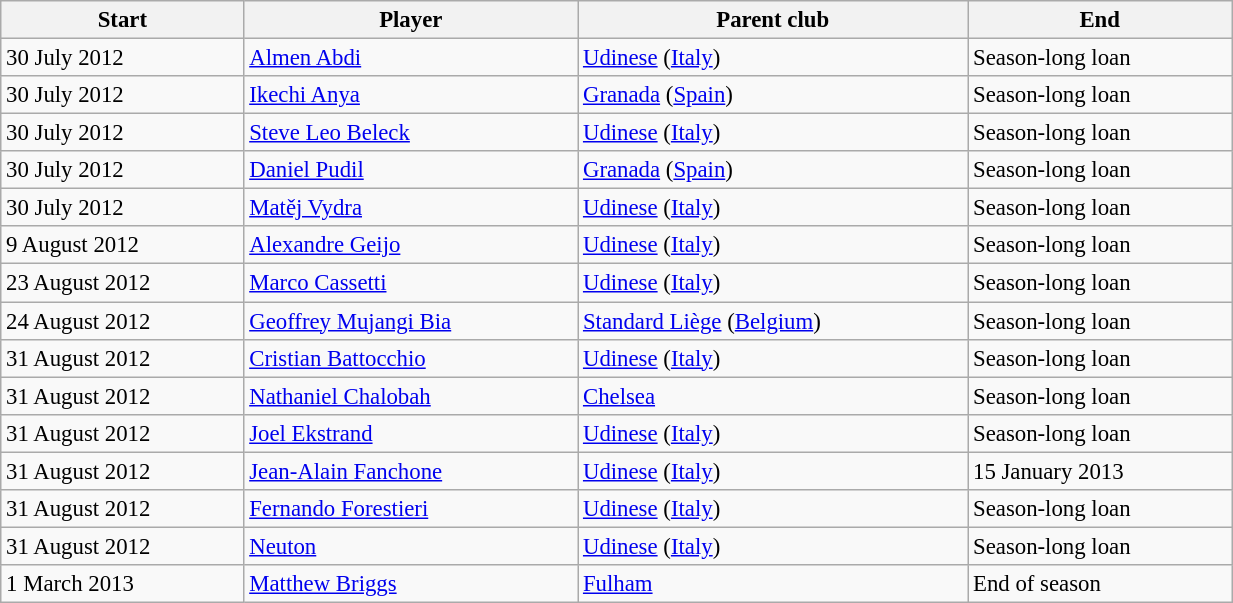<table class="wikitable" style="text-align:center; font-size:95%;width:65%; text-align:left">
<tr>
<th>Start</th>
<th>Player</th>
<th>Parent club</th>
<th>End</th>
</tr>
<tr>
<td>30 July 2012</td>
<td><a href='#'>Almen Abdi</a></td>
<td><a href='#'>Udinese</a> (<a href='#'>Italy</a>)</td>
<td>Season-long loan</td>
</tr>
<tr>
<td>30 July 2012</td>
<td><a href='#'>Ikechi Anya</a></td>
<td><a href='#'>Granada</a> (<a href='#'>Spain</a>)</td>
<td>Season-long loan</td>
</tr>
<tr>
<td>30 July 2012</td>
<td><a href='#'>Steve Leo Beleck</a></td>
<td><a href='#'>Udinese</a> (<a href='#'>Italy</a>)</td>
<td>Season-long loan</td>
</tr>
<tr>
<td>30 July 2012</td>
<td><a href='#'>Daniel Pudil</a></td>
<td><a href='#'>Granada</a> (<a href='#'>Spain</a>)</td>
<td>Season-long loan</td>
</tr>
<tr>
<td>30 July 2012</td>
<td><a href='#'>Matěj Vydra</a></td>
<td><a href='#'>Udinese</a> (<a href='#'>Italy</a>)</td>
<td>Season-long loan</td>
</tr>
<tr>
<td>9 August 2012</td>
<td><a href='#'>Alexandre Geijo</a></td>
<td><a href='#'>Udinese</a> (<a href='#'>Italy</a>)</td>
<td>Season-long loan</td>
</tr>
<tr>
<td>23 August 2012</td>
<td><a href='#'>Marco Cassetti</a></td>
<td><a href='#'>Udinese</a> (<a href='#'>Italy</a>)</td>
<td>Season-long loan</td>
</tr>
<tr>
<td>24 August 2012</td>
<td><a href='#'>Geoffrey Mujangi Bia</a></td>
<td><a href='#'>Standard Liège</a> (<a href='#'>Belgium</a>)</td>
<td>Season-long loan</td>
</tr>
<tr>
<td>31 August 2012</td>
<td><a href='#'>Cristian Battocchio</a></td>
<td><a href='#'>Udinese</a> (<a href='#'>Italy</a>)</td>
<td>Season-long loan</td>
</tr>
<tr>
<td>31 August 2012</td>
<td><a href='#'>Nathaniel Chalobah</a></td>
<td><a href='#'>Chelsea</a></td>
<td>Season-long loan</td>
</tr>
<tr>
<td>31 August 2012</td>
<td><a href='#'>Joel Ekstrand</a></td>
<td><a href='#'>Udinese</a> (<a href='#'>Italy</a>)</td>
<td>Season-long loan</td>
</tr>
<tr>
<td>31 August 2012</td>
<td><a href='#'>Jean-Alain Fanchone</a></td>
<td><a href='#'>Udinese</a> (<a href='#'>Italy</a>)</td>
<td>15 January 2013</td>
</tr>
<tr>
<td>31 August 2012</td>
<td><a href='#'>Fernando Forestieri</a></td>
<td><a href='#'>Udinese</a> (<a href='#'>Italy</a>)</td>
<td>Season-long loan</td>
</tr>
<tr>
<td>31 August 2012</td>
<td><a href='#'>Neuton</a></td>
<td><a href='#'>Udinese</a> (<a href='#'>Italy</a>)</td>
<td>Season-long loan</td>
</tr>
<tr>
<td>1 March 2013</td>
<td><a href='#'>Matthew Briggs</a></td>
<td><a href='#'>Fulham</a></td>
<td>End of season</td>
</tr>
</table>
